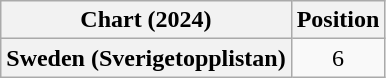<table class="wikitable plainrowheaders" style="text-align:center">
<tr>
<th scope="col">Chart (2024)</th>
<th scope="col">Position</th>
</tr>
<tr>
<th scope="row">Sweden (Sverigetopplistan)</th>
<td>6</td>
</tr>
</table>
